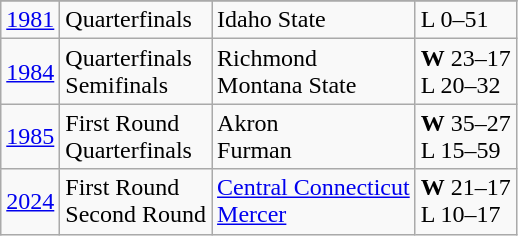<table class="wikitable">
<tr>
</tr>
<tr>
<td><a href='#'>1981</a></td>
<td>Quarterfinals</td>
<td>Idaho State</td>
<td>L 0–51</td>
</tr>
<tr>
<td><a href='#'>1984</a></td>
<td>Quarterfinals<br>Semifinals</td>
<td>Richmond<br>Montana State</td>
<td><strong>W</strong> 23–17<br>L 20–32</td>
</tr>
<tr>
<td><a href='#'>1985</a></td>
<td>First Round<br>Quarterfinals</td>
<td>Akron<br>Furman</td>
<td><strong>W</strong> 35–27<br>L 15–59</td>
</tr>
<tr>
<td><a href='#'>2024</a></td>
<td>First Round<br>Second Round</td>
<td><a href='#'>Central Connecticut</a><br><a href='#'>Mercer</a></td>
<td><strong>W</strong> 21–17<br>L 10–17</td>
</tr>
</table>
